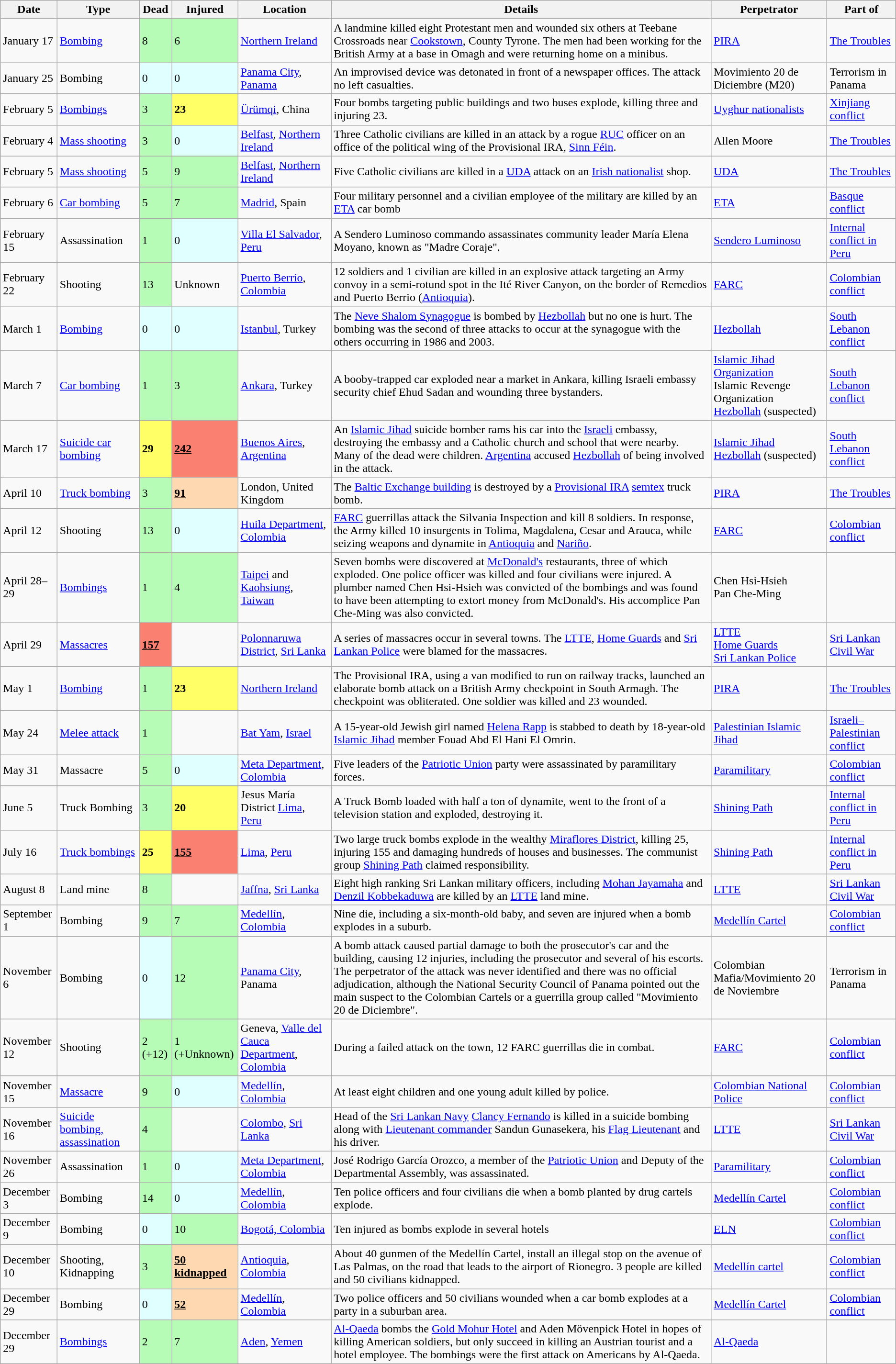<table class="wikitable sortable">
<tr>
<th>Date</th>
<th>Type</th>
<th data-sort-type="number">Dead</th>
<th data-sort-type="number">Injured</th>
<th>Location</th>
<th class="unsortable">Details</th>
<th>Perpetrator</th>
<th>Part of</th>
</tr>
<tr>
<td>January 17</td>
<td><a href='#'>Bombing</a></td>
<td style="background:#b6fcb6;text-align:left">8</td>
<td style="background:#b6fcb6;text-align:left">6</td>
<td><a href='#'>Northern Ireland</a></td>
<td>A landmine killed eight Protestant men and wounded six others at Teebane Crossroads near <a href='#'>Cookstown</a>, County Tyrone. The men had been working for the British Army at a base in Omagh and were returning home on a minibus.</td>
<td><a href='#'>PIRA</a></td>
<td><a href='#'>The Troubles</a></td>
</tr>
<tr>
<td>January 25</td>
<td>Bombing</td>
<td style="background:#E0FFFF;text-align:left">0</td>
<td style="background:#E0FFFF;text-align:left">0</td>
<td><a href='#'>Panama City</a>, <a href='#'>Panama</a></td>
<td>An improvised device was detonated in front of a newspaper offices. The attack no left casualties.</td>
<td>Movimiento 20 de Diciembre (M20)</td>
<td>Terrorism in Panama</td>
</tr>
<tr>
<td>February 5</td>
<td><a href='#'>Bombings</a></td>
<td style="background:#b6fcb6;text-align:left">3</td>
<td style="background:#FFFF66;text-align:left"><strong>23</strong></td>
<td><a href='#'>Ürümqi</a>, China</td>
<td>Four bombs targeting public buildings and two buses explode, killing three and injuring 23.</td>
<td><a href='#'>Uyghur nationalists</a></td>
<td><a href='#'>Xinjiang conflict</a></td>
</tr>
<tr>
<td>February 4</td>
<td><a href='#'>Mass shooting</a></td>
<td style="background:#b6fcb6;text-align:left">3</td>
<td style="background:#E0FFFF;text-align:left">0</td>
<td><a href='#'>Belfast</a>, <a href='#'>Northern Ireland</a></td>
<td>Three Catholic civilians are killed in an attack by a rogue <a href='#'>RUC</a> officer on an office of the political wing of the Provisional IRA, <a href='#'>Sinn Féin</a>.</td>
<td>Allen Moore</td>
<td><a href='#'>The Troubles</a></td>
</tr>
<tr>
<td>February 5</td>
<td><a href='#'>Mass shooting</a></td>
<td style="background:#b6fcb6;text-align:left">5</td>
<td style="background:#b6fcb6;text-align:left">9</td>
<td><a href='#'>Belfast</a>, <a href='#'>Northern Ireland</a></td>
<td>Five Catholic civilians are killed in a <a href='#'>UDA</a> attack on an <a href='#'>Irish nationalist</a> shop.</td>
<td><a href='#'>UDA</a></td>
<td><a href='#'>The Troubles</a></td>
</tr>
<tr>
<td>February 6</td>
<td><a href='#'>Car bombing</a></td>
<td style="background:#b6fcb6;text-align:left">5</td>
<td style="background:#b6fcb6;text-align:left">7</td>
<td><a href='#'>Madrid</a>, Spain</td>
<td>Four military personnel and a civilian employee of the military are killed by an <a href='#'>ETA</a> car bomb</td>
<td><a href='#'>ETA</a></td>
<td><a href='#'>Basque conflict</a></td>
</tr>
<tr>
<td>February 15</td>
<td>Assassination</td>
<td style="background:#b6fcb6;text-align:left">1</td>
<td style="background:#E0FFFF;text-align:left">0</td>
<td><a href='#'>Villa El Salvador</a>, <a href='#'>Peru</a></td>
<td>A Sendero Luminoso commando assassinates community leader María Elena Moyano, known as "Madre Coraje".</td>
<td><a href='#'>Sendero Luminoso</a></td>
<td><a href='#'>Internal conflict in Peru</a></td>
</tr>
<tr>
<td>February 22</td>
<td>Shooting</td>
<td style="background:#b6fcb6;text-align:left">13</td>
<td>Unknown</td>
<td><a href='#'>Puerto Berrío</a>, <a href='#'>Colombia</a></td>
<td>12 soldiers and 1 civilian are killed in an explosive attack targeting an Army convoy in a semi-rotund spot in the Ité River Canyon, on the border of Remedios and Puerto Berrio (<a href='#'>Antioquia</a>).</td>
<td><a href='#'>FARC</a></td>
<td><a href='#'>Colombian conflict</a></td>
</tr>
<tr>
<td>March 1</td>
<td><a href='#'>Bombing</a></td>
<td style="background:#E0FFFF;text-align:left">0</td>
<td style="background:#E0FFFF;text-align:left">0</td>
<td><a href='#'>Istanbul</a>, Turkey</td>
<td>The <a href='#'>Neve Shalom Synagogue</a> is bombed by <a href='#'>Hezbollah</a> but no one is hurt. The bombing was the second of three attacks to occur at the synagogue with the others occurring in 1986 and 2003.</td>
<td><a href='#'>Hezbollah</a></td>
<td><a href='#'>South Lebanon conflict</a></td>
</tr>
<tr>
<td>March 7</td>
<td><a href='#'>Car bombing</a></td>
<td style="background:#b6fcb6;text-align:left">1</td>
<td style="background:#b6fcb6;text-align:left">3</td>
<td><a href='#'>Ankara</a>, Turkey</td>
<td>A booby-trapped car exploded near a market in Ankara, killing Israeli embassy security chief Ehud Sadan and wounding three bystanders.</td>
<td><a href='#'>Islamic Jihad Organization</a><br>Islamic Revenge Organization<br><a href='#'>Hezbollah</a> (suspected)</td>
<td><a href='#'>South Lebanon conflict</a></td>
</tr>
<tr>
<td>March 17</td>
<td><a href='#'>Suicide car bombing</a></td>
<td style="background:#FFFF66;text-align:left"><strong>29 </strong></td>
<td style="background:#FA8072;text-align:left"><strong><u>242</u></strong></td>
<td><a href='#'>Buenos Aires</a>, <a href='#'>Argentina</a></td>
<td>An <a href='#'>Islamic Jihad</a> suicide bomber rams his car into the <a href='#'>Israeli</a> embassy, destroying the embassy and a Catholic church and school that were nearby. Many of the dead were children. <a href='#'>Argentina</a> accused <a href='#'>Hezbollah</a> of being involved in the attack.</td>
<td><a href='#'>Islamic Jihad</a> <br> <a href='#'>Hezbollah</a> (suspected)</td>
<td><a href='#'>South Lebanon conflict</a></td>
</tr>
<tr>
<td>April 10</td>
<td><a href='#'>Truck bombing</a></td>
<td style="background:#b6fcb6;text-align:left">3</td>
<td style="background:#FED8B1;text-align:left"><strong><u>91</u></strong></td>
<td>London, United Kingdom</td>
<td>The <a href='#'>Baltic Exchange building</a> is destroyed by a <a href='#'>Provisional IRA</a> <a href='#'>semtex</a> truck bomb.</td>
<td><a href='#'>PIRA</a></td>
<td><a href='#'>The Troubles</a></td>
</tr>
<tr>
<td>April 12</td>
<td>Shooting</td>
<td style="background:#b6fcb6;text-align:left">13</td>
<td style="background:#E0FFFF;text-align:left">0</td>
<td><a href='#'>Huila Department</a>, <a href='#'>Colombia</a></td>
<td><a href='#'>FARC</a> guerrillas attack the Silvania Inspection and kill 8 soldiers. In response, the Army killed 10 insurgents in Tolima, Magdalena, Cesar and Arauca, while seizing weapons and dynamite in <a href='#'>Antioquia</a> and <a href='#'>Nariño</a>.</td>
<td><a href='#'>FARC</a></td>
<td><a href='#'>Colombian conflict</a></td>
</tr>
<tr>
<td>April 28–29</td>
<td><a href='#'>Bombings</a></td>
<td style="background:#b6fcb6;text-align:left">1</td>
<td style="background:#b6fcb6;text-align:left">4</td>
<td><a href='#'>Taipei</a> and <a href='#'>Kaohsiung</a>, <a href='#'>Taiwan</a></td>
<td>Seven bombs were discovered at <a href='#'>McDonald's</a> restaurants, three of which exploded. One police officer was killed and four civilians were injured. A plumber named Chen Hsi-Hsieh was convicted of the bombings and was found to have been attempting to extort money from McDonald's. His accomplice Pan Che-Ming was also convicted.</td>
<td>Chen Hsi-Hsieh <br> Pan Che-Ming</td>
<td></td>
</tr>
<tr>
<td>April 29</td>
<td><a href='#'>Massacres</a></td>
<td style="background:#FA8072;text-align:left"><strong><u>157</u></strong></td>
<td></td>
<td><a href='#'>Polonnaruwa District</a>, <a href='#'>Sri Lanka</a></td>
<td>A series of massacres occur in several towns. The <a href='#'>LTTE</a>, <a href='#'>Home Guards</a> and <a href='#'>Sri Lankan Police</a> were blamed for the massacres.</td>
<td><a href='#'>LTTE</a> <br> <a href='#'>Home Guards</a> <br> <a href='#'>Sri Lankan Police</a></td>
<td><a href='#'>Sri Lankan Civil War</a></td>
</tr>
<tr>
<td>May 1</td>
<td><a href='#'>Bombing</a></td>
<td style="background:#b6fcb6;text-align:left">1</td>
<td style="background:#FFFF66;text-align:left"><strong>23</strong></td>
<td><a href='#'>Northern Ireland</a></td>
<td>The Provisional IRA, using a van modified to run on railway tracks, launched an elaborate bomb attack on a British Army checkpoint in South Armagh. The checkpoint was obliterated. One soldier was killed and 23 wounded.</td>
<td><a href='#'>PIRA</a></td>
<td><a href='#'>The Troubles</a></td>
</tr>
<tr>
<td>May 24</td>
<td><a href='#'>Melee attack</a></td>
<td style="background:#b6fcb6;text-align:left">1</td>
<td></td>
<td><a href='#'>Bat Yam</a>, <a href='#'>Israel</a></td>
<td>A 15-year-old Jewish girl named <a href='#'>Helena Rapp</a> is stabbed to death by 18-year-old <a href='#'>Islamic Jihad</a> member Fouad Abd El Hani El Omrin.</td>
<td><a href='#'>Palestinian Islamic Jihad</a></td>
<td><a href='#'>Israeli–Palestinian conflict</a></td>
</tr>
<tr>
<td>May 31</td>
<td>Massacre</td>
<td style="background:#b6fcb6;text-align:left">5</td>
<td style="background:#E0FFFF;text-align:left">0</td>
<td><a href='#'>Meta Department</a>, <a href='#'>Colombia</a></td>
<td>Five leaders of the <a href='#'>Patriotic Union</a> party were assassinated by paramilitary forces.</td>
<td><a href='#'>Paramilitary</a></td>
<td><a href='#'>Colombian conflict</a></td>
</tr>
<tr>
<td>June 5</td>
<td>Truck Bombing</td>
<td style="background:#b6fcb6;text-align:left">3</td>
<td style="background:#FFFF66;text-align:left"><strong>20</strong></td>
<td>Jesus María District <a href='#'>Lima</a>, <a href='#'>Peru</a></td>
<td>A Truck Bomb loaded with half a ton of dynamite, went to the front of a television station and exploded, destroying it.</td>
<td><a href='#'>Shining Path</a></td>
<td><a href='#'>Internal conflict in Peru</a></td>
</tr>
<tr>
<td>July 16</td>
<td><a href='#'>Truck bombings</a></td>
<td style="background:#FFFF66;text-align:left"><strong>25</strong></td>
<td style="background:#FA8072;text-align:left"><strong><u>155</u></strong></td>
<td><a href='#'>Lima</a>, <a href='#'>Peru</a></td>
<td>Two large truck bombs explode in the wealthy <a href='#'>Miraflores District</a>, killing 25, injuring 155 and damaging hundreds of houses and businesses. The communist group <a href='#'>Shining Path</a> claimed responsibility.</td>
<td><a href='#'>Shining Path</a></td>
<td><a href='#'>Internal conflict in Peru</a></td>
</tr>
<tr>
<td>August 8</td>
<td>Land mine</td>
<td style="background:#b6fcb6;text-align:left">8</td>
<td></td>
<td><a href='#'>Jaffna</a>, <a href='#'>Sri Lanka</a></td>
<td>Eight high ranking Sri Lankan military officers, including <a href='#'>Mohan Jayamaha</a> and <a href='#'>Denzil Kobbekaduwa</a> are killed by an <a href='#'>LTTE</a> land mine.</td>
<td><a href='#'>LTTE</a></td>
<td><a href='#'>Sri Lankan Civil War</a></td>
</tr>
<tr>
<td>September 1</td>
<td>Bombing</td>
<td style="background:#b6fcb6;text-align:left">9</td>
<td style="background:#b6fcb6;text-align:left">7</td>
<td><a href='#'>Medellín</a>, <a href='#'>Colombia</a></td>
<td>Nine die, including a six-month-old baby, and seven are injured when a bomb explodes in a suburb.</td>
<td><a href='#'>Medellín Cartel</a></td>
<td><a href='#'>Colombian conflict</a></td>
</tr>
<tr>
<td>November 6</td>
<td>Bombing</td>
<td style="background:#E0FFFF;text-align:left">0</td>
<td style="background:#b6fcb6;text-align:left">12</td>
<td><a href='#'>Panama City</a>, Panama</td>
<td>A bomb attack caused partial damage to both the prosecutor's car and the building, causing 12 injuries, including the prosecutor and several of his escorts. The perpetrator of the attack was never identified and there was no official adjudication, although the National Security Council of Panama pointed out the main suspect to the Colombian Cartels or a guerrilla group called "Movimiento 20 de Diciembre".</td>
<td>Colombian Mafia/Movimiento 20 de Noviembre</td>
<td>Terrorism in Panama</td>
</tr>
<tr>
<td>November 12</td>
<td>Shooting</td>
<td style="background:#b6fcb6;text-align:left">2 (+12)</td>
<td style="background:#b6fcb6;text-align:left">1 (+Unknown)</td>
<td>Geneva, <a href='#'>Valle del Cauca Department</a>, <a href='#'>Colombia</a></td>
<td>During a failed attack on the town, 12 FARC guerrillas die in combat.</td>
<td><a href='#'>FARC</a></td>
<td><a href='#'>Colombian conflict</a></td>
</tr>
<tr>
<td>November 15</td>
<td><a href='#'>Massacre</a></td>
<td style="background:#b6fcb6;text-align:left">9</td>
<td style="background:#E0FFFF;text-align:left">0</td>
<td><a href='#'>Medellín</a>, <a href='#'>Colombia</a></td>
<td>At least eight children and one young adult killed by police.</td>
<td><a href='#'>Colombian National Police</a></td>
<td><a href='#'>Colombian conflict</a></td>
</tr>
<tr>
<td>November 16</td>
<td><a href='#'>Suicide bombing, assassination</a></td>
<td style="background:#b6fcb6;text-align:left">4 </td>
<td></td>
<td><a href='#'>Colombo</a>, <a href='#'>Sri Lanka</a></td>
<td>Head of the <a href='#'>Sri Lankan Navy</a> <a href='#'>Clancy Fernando</a> is killed in a suicide bombing along with <a href='#'>Lieutenant commander</a> Sandun Gunasekera, his <a href='#'>Flag Lieutenant</a> and his driver.</td>
<td><a href='#'>LTTE</a></td>
<td><a href='#'>Sri Lankan Civil War</a></td>
</tr>
<tr>
<td>November 26</td>
<td>Assassination</td>
<td style="background:#b6fcb6;text-align:left">1</td>
<td style="background:#E0FFFF;text-align:left">0</td>
<td><a href='#'>Meta Department</a>, <a href='#'>Colombia</a></td>
<td>José Rodrigo García Orozco, a member of the <a href='#'>Patriotic Union</a> and Deputy of the Departmental Assembly, was assassinated.</td>
<td><a href='#'>Paramilitary</a></td>
<td><a href='#'>Colombian conflict</a></td>
</tr>
<tr>
<td>December 3</td>
<td>Bombing</td>
<td style="background:#b6fcb6;text-align:left">14</td>
<td style="background:#E0FFFF;text-align:left">0</td>
<td><a href='#'>Medellín</a>, <a href='#'>Colombia</a></td>
<td>Ten police officers and four civilians die when a bomb planted by drug cartels explode.</td>
<td><a href='#'>Medellín Cartel</a></td>
<td><a href='#'>Colombian conflict</a></td>
</tr>
<tr>
<td>December 9</td>
<td>Bombing</td>
<td style="background:#E0FFFF;text-align:left">0</td>
<td style="background:#b6fcb6;text-align:left">10</td>
<td><a href='#'>Bogotá, Colombia</a></td>
<td>Ten injured as bombs explode in several hotels</td>
<td><a href='#'>ELN</a></td>
<td><a href='#'>Colombian conflict</a></td>
</tr>
<tr>
<td>December 10</td>
<td>Shooting, Kidnapping</td>
<td style="background:#b6fcb6;text-align:left">3</td>
<td style="background:#FED8B1;text-align:left"><strong><u>50 kidnapped</u></strong></td>
<td><a href='#'>Antioquia</a>, <a href='#'>Colombia</a></td>
<td>About 40 gunmen of the Medellín Cartel, install an illegal stop on the avenue of Las Palmas, on the road that leads to the airport of Rionegro. 3 people are killed and 50 civilians kidnapped.</td>
<td><a href='#'>Medellín cartel</a></td>
<td><a href='#'>Colombian conflict</a></td>
</tr>
<tr>
<td>December 29</td>
<td>Bombing</td>
<td style="background:#E0FFFF;text-align:left">0</td>
<td style="background:#FED8B1;text-align:left"><strong><u>52</u></strong></td>
<td><a href='#'>Medellín</a>, <a href='#'>Colombia</a></td>
<td>Two police officers and 50 civilians wounded when a car bomb explodes at a party in a suburban area.</td>
<td><a href='#'>Medellín Cartel</a></td>
<td><a href='#'>Colombian conflict</a></td>
</tr>
<tr>
<td>December 29</td>
<td><a href='#'>Bombings</a></td>
<td style="background:#b6fcb6;text-align:left">2</td>
<td style="background:#b6fcb6;text-align:left">7</td>
<td><a href='#'>Aden</a>, <a href='#'>Yemen</a></td>
<td><a href='#'>Al-Qaeda</a> bombs the <a href='#'>Gold Mohur Hotel</a> and Aden Mövenpick Hotel in hopes of killing American soldiers, but only succeed in killing an Austrian tourist and a hotel employee. The bombings were the first attack on Americans by Al-Qaeda.</td>
<td><a href='#'>Al-Qaeda</a></td>
<td></td>
</tr>
</table>
